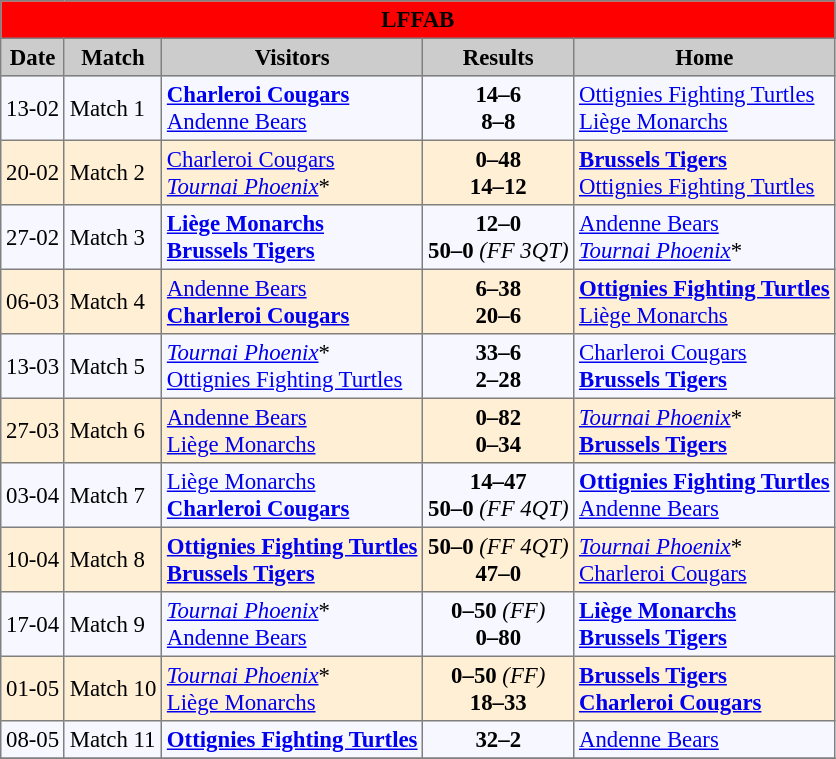<table bgcolor="#f7f8ff" cellpadding="3" cellspacing="0" border="1" style="font-size: 95%; border: gray solid 1px; border-collapse: collapse;">
<tr bgcolor="#CCCCCC">
<th style=background-color:red colspan=5><strong><span> LFFAB </span></strong></th>
</tr>
<tr bgcolor="#CCCCCC">
<th>Date</th>
<th>Match</th>
<th>Visitors</th>
<th>Results</th>
<th>Home</th>
</tr>
<tr width="23%">
<td>13-02</td>
<td>Match 1</td>
<td><strong><a href='#'>Charleroi Cougars</a></strong><br> <a href='#'>Andenne Bears</a></td>
<td align=center><strong>14–6</strong> <br> <strong>8–8</strong></td>
<td><a href='#'>Ottignies Fighting Turtles</a><br> <a href='#'>Liège Monarchs</a></td>
</tr>
<tr width="23%" bgcolor="#FFEFD5">
<td>20-02</td>
<td>Match 2</td>
<td><a href='#'>Charleroi Cougars</a><br> <em><a href='#'>Tournai Phoenix</a></em>*</td>
<td align=center><strong>0–48</strong> <br> <strong>14–12</strong></td>
<td><strong><a href='#'>Brussels Tigers</a></strong><br> <a href='#'>Ottignies Fighting Turtles</a></td>
</tr>
<tr width="23%">
<td>27-02</td>
<td>Match 3</td>
<td><strong><a href='#'>Liège Monarchs</a></strong><br> <strong><a href='#'>Brussels Tigers</a></strong></td>
<td align=center><strong>12–0</strong> <br> <strong> 50–0</strong> <em>(FF 3QT)</em></td>
<td><a href='#'>Andenne Bears</a><br> <em><a href='#'>Tournai Phoenix</a></em>*</td>
</tr>
<tr width="23%" bgcolor="#FFEFD5">
<td>06-03</td>
<td>Match 4</td>
<td><a href='#'>Andenne Bears</a><br> <strong><a href='#'>Charleroi Cougars</a></strong></td>
<td align=center><strong> 6–38 </strong> <br> <strong> 20–6 </strong></td>
<td><strong><a href='#'>Ottignies Fighting Turtles</a></strong><br> <a href='#'>Liège Monarchs</a></td>
</tr>
<tr width="23%">
<td>13-03</td>
<td>Match 5</td>
<td><em><a href='#'>Tournai Phoenix</a></em>*<br> <a href='#'>Ottignies Fighting Turtles</a></td>
<td align=center><strong> 33–6 </strong> <br> <strong> 2–28 </strong></td>
<td><a href='#'>Charleroi Cougars</a><br> <strong><a href='#'>Brussels Tigers</a></strong></td>
</tr>
<tr width="23%" bgcolor="#FFEFD5">
<td>27-03</td>
<td>Match 6</td>
<td><a href='#'>Andenne Bears</a><br> <a href='#'>Liège Monarchs</a></td>
<td align=center><strong> 0–82 </strong> <br> <strong> 0–34 </strong></td>
<td><em><a href='#'>Tournai Phoenix</a></em>*<br> <strong><a href='#'>Brussels Tigers</a></strong></td>
</tr>
<tr width="23%">
<td>03-04</td>
<td>Match 7</td>
<td><a href='#'>Liège Monarchs</a><br> <strong><a href='#'>Charleroi Cougars</a></strong></td>
<td align=center><strong> 14–47 </strong> <br> <strong> 50–0</strong> <em>(FF 4QT) </em></td>
<td><strong><a href='#'>Ottignies Fighting Turtles</a></strong><br> <a href='#'>Andenne Bears</a></td>
</tr>
<tr width="23%" bgcolor="#FFEFD5">
<td>10-04</td>
<td>Match 8</td>
<td><strong><a href='#'>Ottignies Fighting Turtles</a></strong><br> <strong><a href='#'>Brussels Tigers</a></strong></td>
<td align=center><strong> 50–0</strong> <em>(FF 4QT)</em> <br> <strong> 47–0 </strong></td>
<td><em><a href='#'>Tournai Phoenix</a></em>*<br> <a href='#'>Charleroi Cougars</a></td>
</tr>
<tr width="23%">
<td>17-04</td>
<td>Match 9</td>
<td><em><a href='#'>Tournai Phoenix</a></em>*<br> <a href='#'>Andenne Bears</a></td>
<td align=center><strong> 0–50</strong> <em>(FF)</em> <br> <strong> 0–80 </strong></td>
<td><strong><a href='#'>Liège Monarchs</a></strong><br> <strong><a href='#'>Brussels Tigers</a></strong></td>
</tr>
<tr width="23%" bgcolor="#FFEFD5">
<td>01-05</td>
<td>Match 10</td>
<td><em><a href='#'>Tournai Phoenix</a></em>*<br> <a href='#'>Liège Monarchs</a></td>
<td align=center><strong> 0–50</strong> <em>(FF)</em> <br> <strong> 18–33 </strong></td>
<td><strong><a href='#'>Brussels Tigers</a></strong><br> <strong><a href='#'>Charleroi Cougars</a></strong></td>
</tr>
<tr width="23%">
<td>08-05</td>
<td>Match 11</td>
<td><strong><a href='#'>Ottignies Fighting Turtles</a></strong></td>
<td align=center><strong> 32–2 </strong></td>
<td><a href='#'>Andenne Bears</a></td>
</tr>
<tr>
</tr>
</table>
